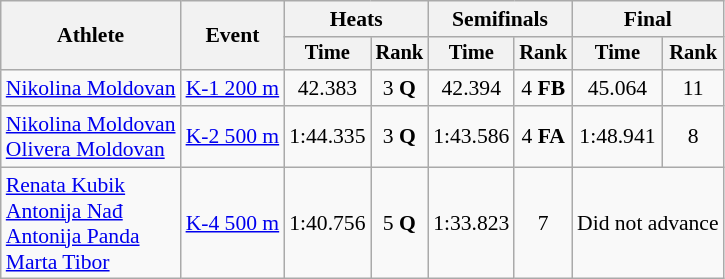<table class=wikitable style="font-size:90%">
<tr>
<th rowspan="2">Athlete</th>
<th rowspan="2">Event</th>
<th colspan=2>Heats</th>
<th colspan=2>Semifinals</th>
<th colspan=2>Final</th>
</tr>
<tr style="font-size:95%">
<th>Time</th>
<th>Rank</th>
<th>Time</th>
<th>Rank</th>
<th>Time</th>
<th>Rank</th>
</tr>
<tr align=center>
<td align=left><a href='#'>Nikolina Moldovan</a></td>
<td align=left><a href='#'>K-1 200 m</a></td>
<td>42.383</td>
<td>3 <strong>Q</strong></td>
<td>42.394</td>
<td>4 <strong>FB</strong></td>
<td>45.064</td>
<td>11</td>
</tr>
<tr align=center>
<td align=left><a href='#'>Nikolina Moldovan</a><br> <a href='#'>Olivera Moldovan</a></td>
<td align=left><a href='#'>K-2 500 m</a></td>
<td>1:44.335</td>
<td>3 <strong>Q</strong></td>
<td>1:43.586</td>
<td>4 <strong>FA</strong></td>
<td>1:48.941</td>
<td>8</td>
</tr>
<tr align=center>
<td align=left><a href='#'>Renata Kubik</a><br> <a href='#'>Antonija Nađ</a><br><a href='#'>Antonija Panda</a><br><a href='#'>Marta Tibor</a></td>
<td align=left><a href='#'>K-4 500 m</a></td>
<td>1:40.756</td>
<td>5 <strong>Q</strong></td>
<td>1:33.823</td>
<td>7</td>
<td colspan=2>Did not advance</td>
</tr>
</table>
